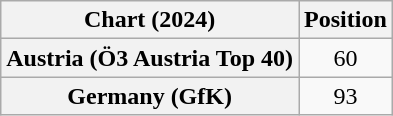<table class="wikitable sortable plainrowheaders" style="text-align:center">
<tr>
<th scope="col">Chart (2024)</th>
<th scope="col">Position</th>
</tr>
<tr>
<th scope="row">Austria (Ö3 Austria Top 40)</th>
<td>60</td>
</tr>
<tr>
<th scope="row">Germany (GfK)</th>
<td>93</td>
</tr>
</table>
